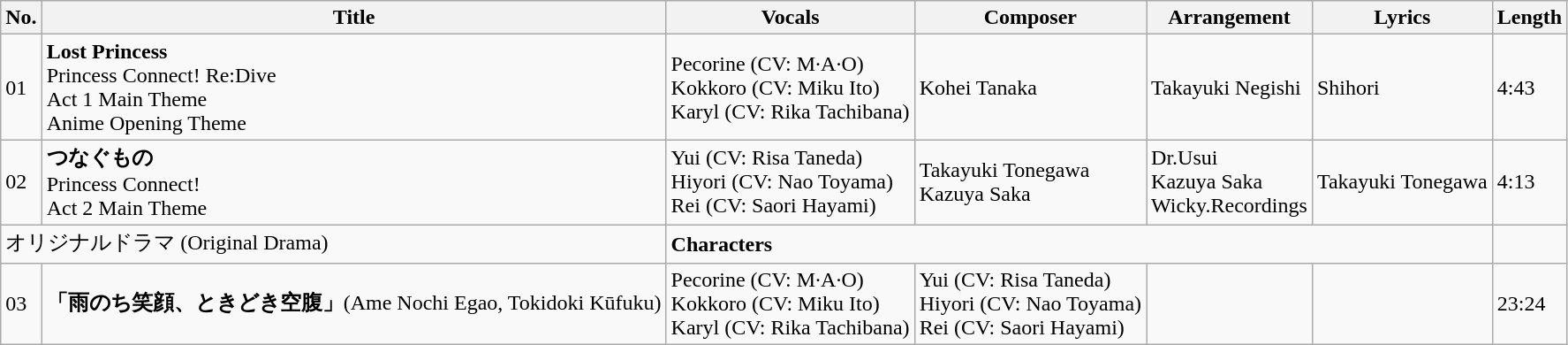<table class="wikitable">
<tr>
<th>No.</th>
<th>Title</th>
<th><strong>Vocals</strong></th>
<th>Composer</th>
<th>Arrangement</th>
<th>Lyrics</th>
<th>Length</th>
</tr>
<tr>
<td>01</td>
<td><strong>Lost Princess</strong><br>Princess Connect! Re:Dive<br>Act 1 Main Theme<br>Anime Opening Theme</td>
<td>Pecorine (CV: M·A·O)<br>Kokkoro (CV: Miku Ito)<br>Karyl (CV: Rika Tachibana)</td>
<td>Kohei Tanaka</td>
<td>Takayuki Negishi</td>
<td>Shihori</td>
<td>4:43</td>
</tr>
<tr>
<td>02</td>
<td><strong>つなぐもの</strong><br>Princess Connect!<br>Act 2 Main Theme</td>
<td>Yui (CV: Risa Taneda)<br>Hiyori (CV: Nao Toyama)<br>Rei (CV: Saori Hayami)</td>
<td>Takayuki Tonegawa<br>Kazuya Saka</td>
<td>Dr.Usui<br>Kazuya Saka<br>Wicky.Recordings</td>
<td>Takayuki Tonegawa</td>
<td>4:13</td>
</tr>
<tr>
<td colspan="2">オリジナルドラマ (Original Drama)</td>
<td colspan="4"><strong>Characters</strong></td>
<td></td>
</tr>
<tr>
<td>03</td>
<td><strong>「雨のち笑顔、ときどき空腹」</strong>(Ame Nochi Egao, Tokidoki Kūfuku)</td>
<td>Pecorine (CV: M·A·O)<br>Kokkoro (CV: Miku Ito)<br>Karyl (CV: Rika Tachibana)</td>
<td>Yui (CV: Risa Taneda)<br>Hiyori (CV: Nao Toyama)<br>Rei (CV: Saori Hayami)</td>
<td></td>
<td></td>
<td>23:24</td>
</tr>
</table>
